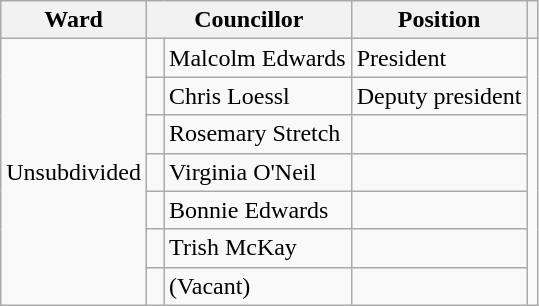<table class="wikitable">
<tr>
<th>Ward</th>
<th colspan="2">Councillor</th>
<th>Position</th>
<th></th>
</tr>
<tr>
<td rowspan="7">Unsubdivided</td>
<td> </td>
<td>Malcolm Edwards</td>
<td>President</td>
<td rowspan="7"></td>
</tr>
<tr>
<td> </td>
<td>Chris Loessl</td>
<td>Deputy president</td>
</tr>
<tr>
<td> </td>
<td>Rosemary Stretch</td>
<td></td>
</tr>
<tr>
<td> </td>
<td>Virginia O'Neil</td>
<td></td>
</tr>
<tr>
<td> </td>
<td>Bonnie Edwards</td>
<td></td>
</tr>
<tr>
<td> </td>
<td>Trish McKay</td>
<td></td>
</tr>
<tr>
<td> </td>
<td>(Vacant)</td>
<td></td>
</tr>
</table>
